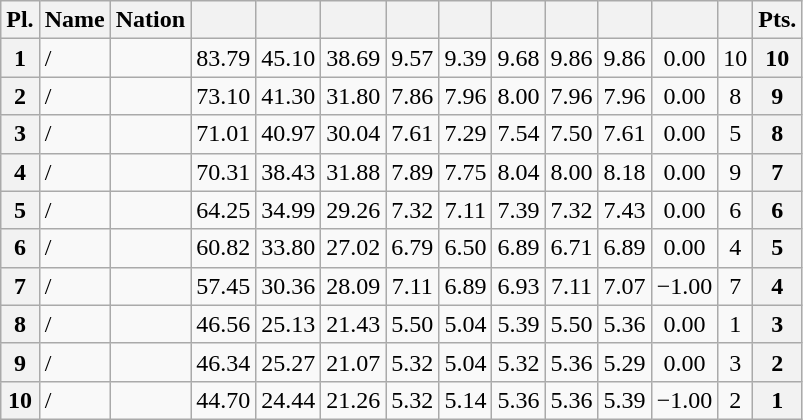<table class="wikitable sortable" style="text-align:center">
<tr>
<th>Pl.</th>
<th>Name</th>
<th>Nation</th>
<th></th>
<th></th>
<th></th>
<th></th>
<th></th>
<th></th>
<th></th>
<th></th>
<th></th>
<th></th>
<th>Pts.</th>
</tr>
<tr>
<th>1</th>
<td align=left> / </td>
<td align=left></td>
<td>83.79</td>
<td>45.10</td>
<td>38.69</td>
<td>9.57</td>
<td>9.39</td>
<td>9.68</td>
<td>9.86</td>
<td>9.86</td>
<td>0.00</td>
<td>10</td>
<th>10</th>
</tr>
<tr>
<th>2</th>
<td align=left> / </td>
<td align=left></td>
<td>73.10</td>
<td>41.30</td>
<td>31.80</td>
<td>7.86</td>
<td>7.96</td>
<td>8.00</td>
<td>7.96</td>
<td>7.96</td>
<td>0.00</td>
<td>8</td>
<th>9</th>
</tr>
<tr>
<th>3</th>
<td align=left> / </td>
<td align=left></td>
<td>71.01</td>
<td>40.97</td>
<td>30.04</td>
<td>7.61</td>
<td>7.29</td>
<td>7.54</td>
<td>7.50</td>
<td>7.61</td>
<td>0.00</td>
<td>5</td>
<th>8</th>
</tr>
<tr>
<th>4</th>
<td align=left> / </td>
<td align=left></td>
<td>70.31</td>
<td>38.43</td>
<td>31.88</td>
<td>7.89</td>
<td>7.75</td>
<td>8.04</td>
<td>8.00</td>
<td>8.18</td>
<td>0.00</td>
<td>9</td>
<th>7</th>
</tr>
<tr>
<th>5</th>
<td align=left> / </td>
<td align=left></td>
<td>64.25</td>
<td>34.99</td>
<td>29.26</td>
<td>7.32</td>
<td>7.11</td>
<td>7.39</td>
<td>7.32</td>
<td>7.43</td>
<td>0.00</td>
<td>6</td>
<th>6</th>
</tr>
<tr>
<th>6</th>
<td align=left> / </td>
<td align=left></td>
<td>60.82</td>
<td>33.80</td>
<td>27.02</td>
<td>6.79</td>
<td>6.50</td>
<td>6.89</td>
<td>6.71</td>
<td>6.89</td>
<td>0.00</td>
<td>4</td>
<th>5</th>
</tr>
<tr>
<th>7</th>
<td align=left> / </td>
<td align=left></td>
<td>57.45</td>
<td>30.36</td>
<td>28.09</td>
<td>7.11</td>
<td>6.89</td>
<td>6.93</td>
<td>7.11</td>
<td>7.07</td>
<td>−1.00</td>
<td>7</td>
<th>4</th>
</tr>
<tr>
<th>8</th>
<td align=left> / </td>
<td align=left></td>
<td>46.56</td>
<td>25.13</td>
<td>21.43</td>
<td>5.50</td>
<td>5.04</td>
<td>5.39</td>
<td>5.50</td>
<td>5.36</td>
<td>0.00</td>
<td>1</td>
<th>3</th>
</tr>
<tr>
<th>9</th>
<td align=left> / </td>
<td align=left></td>
<td>46.34</td>
<td>25.27</td>
<td>21.07</td>
<td>5.32</td>
<td>5.04</td>
<td>5.32</td>
<td>5.36</td>
<td>5.29</td>
<td>0.00</td>
<td>3</td>
<th>2</th>
</tr>
<tr>
<th>10</th>
<td align=left> / </td>
<td align=left></td>
<td>44.70</td>
<td>24.44</td>
<td>21.26</td>
<td>5.32</td>
<td>5.14</td>
<td>5.36</td>
<td>5.36</td>
<td>5.39</td>
<td>−1.00</td>
<td>2</td>
<th>1</th>
</tr>
</table>
